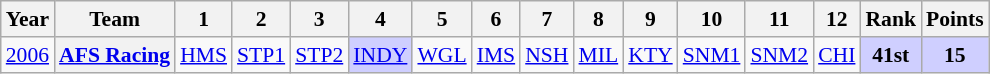<table class="wikitable" style="text-align:center; font-size:90%">
<tr>
<th>Year</th>
<th>Team</th>
<th>1</th>
<th>2</th>
<th>3</th>
<th>4</th>
<th>5</th>
<th>6</th>
<th>7</th>
<th>8</th>
<th>9</th>
<th>10</th>
<th>11</th>
<th>12</th>
<th>Rank</th>
<th>Points</th>
</tr>
<tr>
<td><a href='#'>2006</a></td>
<th><a href='#'>AFS Racing</a></th>
<td><a href='#'>HMS</a></td>
<td><a href='#'>STP1</a></td>
<td><a href='#'>STP2</a></td>
<td style="background:#CFCFFF;"><a href='#'>INDY</a><br></td>
<td><a href='#'>WGL</a></td>
<td><a href='#'>IMS</a></td>
<td><a href='#'>NSH</a></td>
<td><a href='#'>MIL</a></td>
<td><a href='#'>KTY</a></td>
<td><a href='#'>SNM1</a></td>
<td><a href='#'>SNM2</a></td>
<td><a href='#'>CHI</a></td>
<td style="background:#CFCFFF;"><strong>41st</strong></td>
<td style="background:#CFCFFF;"><strong>15</strong></td>
</tr>
</table>
